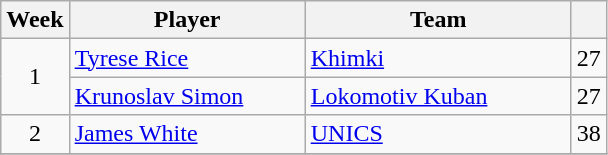<table class="wikitable sortable" style="text-align: center;">
<tr>
<th style="text-align:center;">Week</th>
<th style="text-align:center; width:150px;">Player</th>
<th style="text-align:center; width:170px;">Team</th>
<th style="text-align:center;"></th>
</tr>
<tr>
<td rowspan=2>1</td>
<td align="left"> <a href='#'>Tyrese Rice</a></td>
<td align="left"> <a href='#'>Khimki</a></td>
<td>27</td>
</tr>
<tr>
<td align="left"> <a href='#'>Krunoslav Simon</a></td>
<td align="left"> <a href='#'>Lokomotiv Kuban</a></td>
<td>27</td>
</tr>
<tr>
<td>2</td>
<td align="left"> <a href='#'>James White</a></td>
<td align="left"> <a href='#'>UNICS</a></td>
<td>38</td>
</tr>
<tr>
</tr>
</table>
